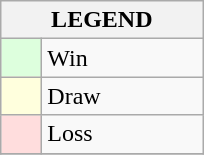<table class="wikitable">
<tr>
<th colspan="2">LEGEND</th>
</tr>
<tr>
<td style="background:#ddffdd;" width=20> </td>
<td width=100>Win</td>
</tr>
<tr>
<td style="background:#ffffdd"  width=20> </td>
<td width=100>Draw</td>
</tr>
<tr>
<td style="background:#ffdddd;" width=20> </td>
<td width=100>Loss</td>
</tr>
<tr>
</tr>
</table>
